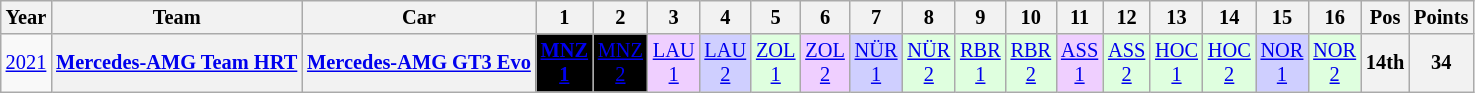<table class="wikitable" style="text-align:center; font-size:85%">
<tr>
<th>Year</th>
<th>Team</th>
<th>Car</th>
<th>1</th>
<th>2</th>
<th>3</th>
<th>4</th>
<th>5</th>
<th>6</th>
<th>7</th>
<th>8</th>
<th>9</th>
<th>10</th>
<th>11</th>
<th>12</th>
<th>13</th>
<th>14</th>
<th>15</th>
<th>16</th>
<th>Pos</th>
<th>Points</th>
</tr>
<tr>
<td><a href='#'>2021</a></td>
<th><a href='#'>Mercedes-AMG Team HRT</a></th>
<th><a href='#'>Mercedes-AMG GT3 Evo</a></th>
<td style="background:#000000; color:white"><strong><a href='#'><span>MNZ<br>1</span></a></strong><br></td>
<td style="background:#000000; color:white"><a href='#'><span>MNZ<br>2</span></a><br></td>
<td style="background:#EFCFFF;"><a href='#'>LAU<br>1</a><br></td>
<td style="background:#CFCFFF;"><a href='#'>LAU<br>2</a><br></td>
<td style="background:#DFFFDF;"><a href='#'>ZOL<br>1</a><br></td>
<td style="background:#EFCFFF;"><a href='#'>ZOL<br>2</a><br></td>
<td style="background:#CFCFFF;"><a href='#'>NÜR<br>1</a><br></td>
<td style="background:#DFFFDF;"><a href='#'>NÜR<br>2</a><br></td>
<td style="background:#DFFFDF;"><a href='#'>RBR<br>1</a><br></td>
<td style="background:#DFFFDF;"><a href='#'>RBR<br>2</a><br></td>
<td style="background:#EFCFFF;"><a href='#'>ASS<br>1</a><br></td>
<td style="background:#DFFFDF;"><a href='#'>ASS<br>2</a><br></td>
<td style="background:#DFFFDF;"><a href='#'>HOC<br>1</a><br></td>
<td style="background:#DFFFDF;"><a href='#'>HOC<br>2</a><br></td>
<td style="background:#CFCFFF;"><a href='#'>NOR<br>1</a><br></td>
<td style="background:#DFFFDF;"><a href='#'>NOR<br>2</a><br></td>
<th>14th</th>
<th>34</th>
</tr>
</table>
